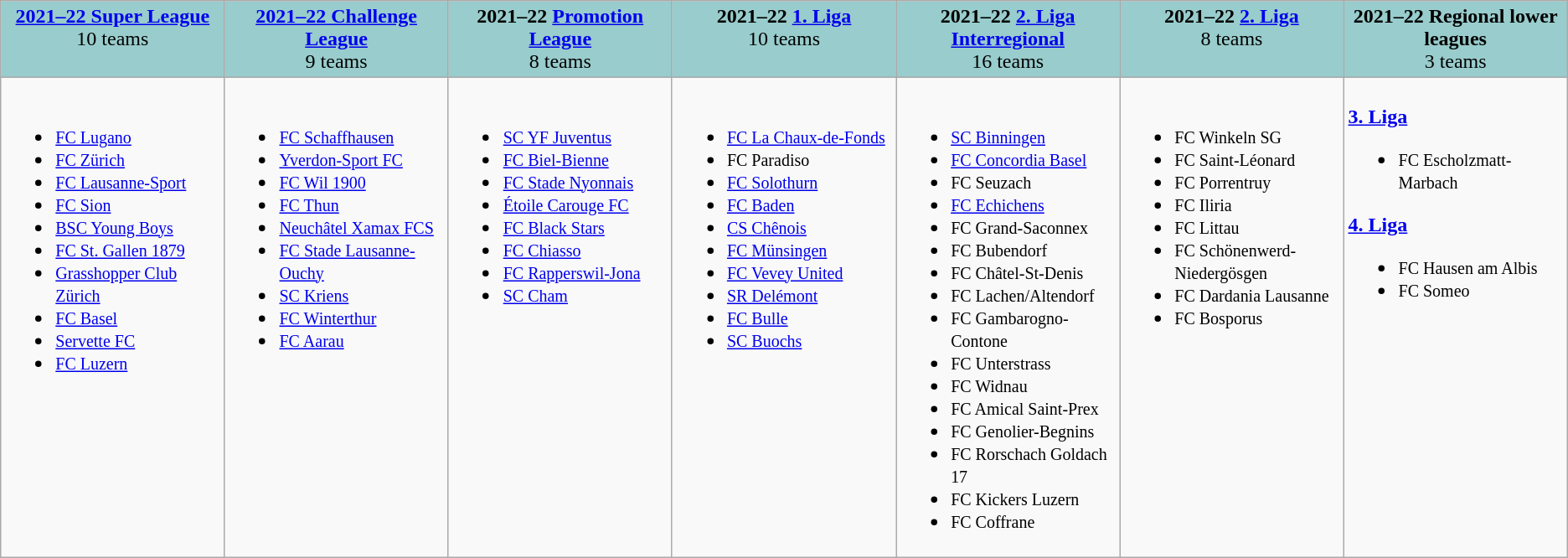<table class="wikitable">
<tr style="vertical-align:top; background:#9cc;">
<td style="text-align:center; width:14%;"><strong><a href='#'>2021–22 Super League</a></strong><br>10 teams</td>
<td style="text-align:center; width:14%;"><strong><a href='#'>2021–22 Challenge League</a></strong><br>9 teams</td>
<td style="text-align:center; width:14%;"><strong>2021–22 <a href='#'>Promotion League</a></strong><br>8 teams</td>
<td style="text-align:center; width:14%;"><strong>2021–22 <a href='#'>1. Liga</a></strong><br>10 teams</td>
<td style="text-align:center; width:14%;"><strong>2021–22 <a href='#'>2. Liga Interregional</a></strong><br>16 teams</td>
<td style="text-align:center; width:14%;"><strong>2021–22 <a href='#'>2. Liga</a></strong><br>8 teams</td>
<td style="text-align:center; width:14%;"><strong>2021–22 Regional lower leagues</strong><br>3 teams</td>
</tr>
<tr valign="top">
<td><br><ul><li><small><a href='#'>FC Lugano</a></small></li><li><small><a href='#'>FC Zürich</a></small></li><li><small><a href='#'>FC Lausanne-Sport</a></small></li><li><small><a href='#'>FC Sion</a></small></li><li><small><a href='#'>BSC Young Boys</a></small></li><li><small><a href='#'>FC St. Gallen 1879</a></small></li><li><small><a href='#'>Grasshopper Club Zürich</a></small></li><li><small><a href='#'>FC Basel</a></small></li><li><small><a href='#'>Servette FC</a></small></li><li><small><a href='#'>FC Luzern</a></small></li></ul></td>
<td><br><ul><li><small><a href='#'>FC Schaffhausen</a></small></li><li><small><a href='#'>Yverdon-Sport FC</a></small></li><li><small><a href='#'>FC Wil 1900</a></small></li><li><small><a href='#'>FC Thun</a></small></li><li><small><a href='#'>Neuchâtel Xamax FCS</a></small></li><li><small><a href='#'>FC Stade Lausanne-Ouchy</a></small></li><li><small><a href='#'>SC Kriens</a></small></li><li><small><a href='#'>FC Winterthur</a></small></li><li><small><a href='#'>FC Aarau</a></small></li></ul></td>
<td><br><ul><li><small><a href='#'>SC YF Juventus</a></small></li><li><small><a href='#'>FC Biel-Bienne</a></small></li><li><small><a href='#'>FC Stade Nyonnais</a></small></li><li><small><a href='#'>Étoile Carouge FC</a></small></li><li><small><a href='#'>FC Black Stars</a></small></li><li><small><a href='#'>FC Chiasso</a></small></li><li><small><a href='#'>FC Rapperswil-Jona</a></small></li><li><small><a href='#'>SC Cham</a></small></li></ul></td>
<td><br><ul><li><small><a href='#'>FC La Chaux-de-Fonds</a></small></li><li><small>FC Paradiso</small></li><li><small><a href='#'>FC Solothurn</a></small></li><li><small><a href='#'>FC Baden</a></small></li><li><small><a href='#'>CS Chênois</a></small></li><li><small><a href='#'>FC Münsingen</a></small></li><li><small><a href='#'>FC Vevey United </a></small></li><li><small><a href='#'>SR Delémont </a></small></li><li><small><a href='#'>FC Bulle</a></small></li><li><small><a href='#'>SC Buochs</a></small></li></ul></td>
<td><br><ul><li><small><a href='#'>SC Binningen </a></small></li><li><small><a href='#'>FC Concordia Basel</a></small></li><li><small>FC Seuzach</small></li><li><small><a href='#'>FC Echichens </a></small></li><li><small>FC Grand-Saconnex</small></li><li><small>FC Bubendorf</small></li><li><small>FC Châtel-St-Denis</small></li><li><small>FC Lachen/Altendorf</small></li><li><small>FC Gambarogno-Contone</small></li><li><small>FC Unterstrass</small></li><li><small>FC Widnau</small></li><li><small>FC Amical Saint-Prex</small></li><li><small>FC Genolier-Begnins</small></li><li><small>FC Rorschach Goldach 17</small></li><li><small>FC Kickers Luzern</small></li><li><small>FC Coffrane</small></li></ul></td>
<td><br><ul><li><small>FC Winkeln SG</small></li><li><small>FC Saint-Léonard</small></li><li><small>FC Porrentruy</small></li><li><small>FC Iliria</small></li><li><small>FC Littau</small></li><li><small>FC Schönenwerd-Niedergösgen</small></li><li><small>FC Dardania Lausanne</small></li><li><small>FC Bosporus</small></li></ul></td>
<td><br><strong><a href='#'>3. Liga</a></strong><ul><li><small>FC Escholzmatt-Marbach</small></li></ul><strong><a href='#'>4. Liga</a></strong><ul><li><small>FC Hausen am Albis</small></li><li><small>FC Someo</small></li></ul></td>
</tr>
</table>
